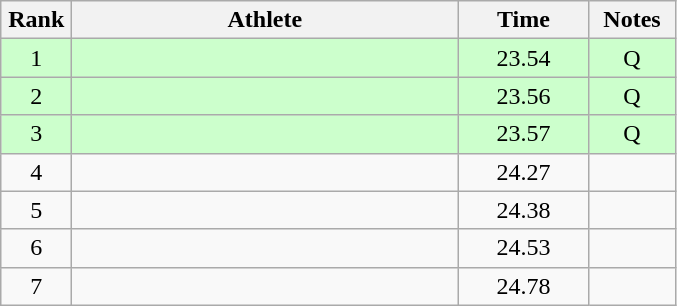<table class="wikitable" style="text-align:center">
<tr>
<th width=40>Rank</th>
<th width=250>Athlete</th>
<th width=80>Time</th>
<th width=50>Notes</th>
</tr>
<tr bgcolor=ccffcc>
<td>1</td>
<td align=left></td>
<td>23.54</td>
<td>Q</td>
</tr>
<tr bgcolor=ccffcc>
<td>2</td>
<td align=left></td>
<td>23.56</td>
<td>Q</td>
</tr>
<tr bgcolor=ccffcc>
<td>3</td>
<td align=left></td>
<td>23.57</td>
<td>Q</td>
</tr>
<tr>
<td>4</td>
<td align=left></td>
<td>24.27</td>
<td></td>
</tr>
<tr>
<td>5</td>
<td align=left></td>
<td>24.38</td>
<td></td>
</tr>
<tr>
<td>6</td>
<td align=left></td>
<td>24.53</td>
<td></td>
</tr>
<tr>
<td>7</td>
<td align=left></td>
<td>24.78</td>
<td></td>
</tr>
</table>
